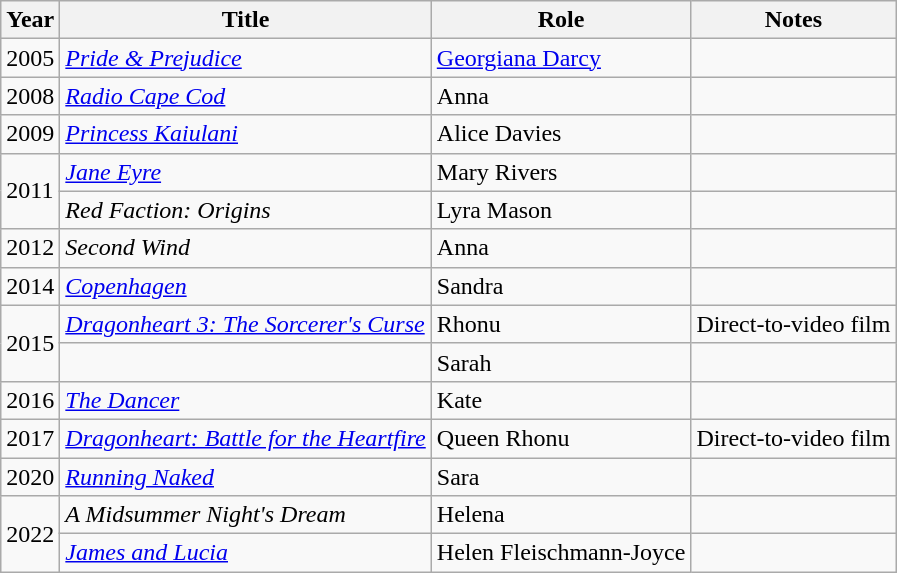<table class="wikitable sortable">
<tr>
<th>Year</th>
<th>Title</th>
<th>Role</th>
<th class="unsortable">Notes</th>
</tr>
<tr>
<td>2005</td>
<td><em><a href='#'>Pride & Prejudice</a></em></td>
<td><a href='#'>Georgiana Darcy</a></td>
<td></td>
</tr>
<tr>
<td>2008</td>
<td><em><a href='#'>Radio Cape Cod</a></em></td>
<td>Anna</td>
<td></td>
</tr>
<tr>
<td>2009</td>
<td><em><a href='#'>Princess Kaiulani</a></em></td>
<td>Alice Davies</td>
<td></td>
</tr>
<tr>
<td rowspan=2>2011</td>
<td><em><a href='#'>Jane Eyre</a></em></td>
<td>Mary Rivers</td>
<td></td>
</tr>
<tr>
<td><em>Red Faction: Origins</em></td>
<td>Lyra Mason</td>
<td></td>
</tr>
<tr>
<td>2012</td>
<td><em>Second Wind</em></td>
<td>Anna</td>
<td></td>
</tr>
<tr>
<td>2014</td>
<td><em><a href='#'>Copenhagen</a></em></td>
<td>Sandra</td>
<td></td>
</tr>
<tr>
<td rowspan=2>2015</td>
<td><em><a href='#'>Dragonheart 3: The Sorcerer's Curse</a></em></td>
<td>Rhonu</td>
<td>Direct-to-video film</td>
</tr>
<tr>
<td><em></em></td>
<td>Sarah</td>
<td></td>
</tr>
<tr>
<td>2016</td>
<td><em><a href='#'>The Dancer</a></em></td>
<td>Kate</td>
<td></td>
</tr>
<tr>
<td>2017</td>
<td><em><a href='#'>Dragonheart: Battle for the Heartfire</a></em></td>
<td>Queen Rhonu</td>
<td>Direct-to-video film</td>
</tr>
<tr>
<td>2020</td>
<td><em><a href='#'>Running Naked</a></em></td>
<td>Sara</td>
<td></td>
</tr>
<tr>
<td rowspan=2>2022</td>
<td><em>A Midsummer Night's Dream</em></td>
<td>Helena</td>
<td></td>
</tr>
<tr>
<td><em><a href='#'>James and Lucia</a></em></td>
<td>Helen Fleischmann-Joyce</td>
</tr>
</table>
